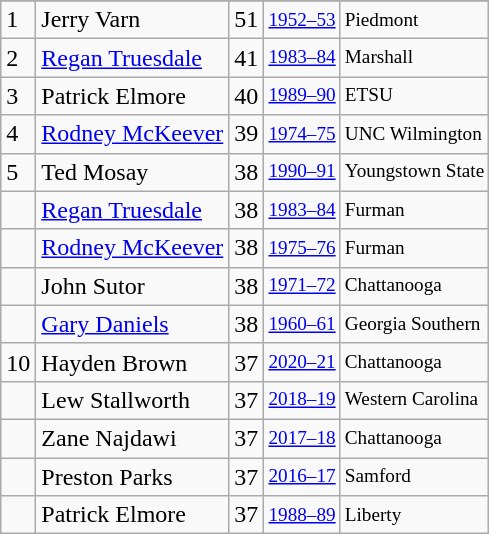<table class="wikitable">
<tr>
</tr>
<tr>
<td>1</td>
<td>Jerry Varn</td>
<td>51</td>
<td style="font-size:80%;"><a href='#'>1952–53</a></td>
<td style="font-size:80%;">Piedmont</td>
</tr>
<tr>
<td>2</td>
<td><a href='#'>Regan Truesdale</a></td>
<td>41</td>
<td style="font-size:80%;"><a href='#'>1983–84</a></td>
<td style="font-size:80%;">Marshall</td>
</tr>
<tr>
<td>3</td>
<td>Patrick Elmore</td>
<td>40</td>
<td style="font-size:80%;"><a href='#'>1989–90</a></td>
<td style="font-size:80%;">ETSU</td>
</tr>
<tr>
<td>4</td>
<td><a href='#'>Rodney McKeever</a></td>
<td>39</td>
<td style="font-size:80%;"><a href='#'>1974–75</a></td>
<td style="font-size:80%;">UNC Wilmington</td>
</tr>
<tr>
<td>5</td>
<td>Ted Mosay</td>
<td>38</td>
<td style="font-size:80%;"><a href='#'>1990–91</a></td>
<td style="font-size:80%;">Youngstown State</td>
</tr>
<tr>
<td></td>
<td><a href='#'>Regan Truesdale</a></td>
<td>38</td>
<td style="font-size:80%;"><a href='#'>1983–84</a></td>
<td style="font-size:80%;">Furman</td>
</tr>
<tr>
<td></td>
<td><a href='#'>Rodney McKeever</a></td>
<td>38</td>
<td style="font-size:80%;"><a href='#'>1975–76</a></td>
<td style="font-size:80%;">Furman</td>
</tr>
<tr>
<td></td>
<td>John Sutor</td>
<td>38</td>
<td style="font-size:80%;"><a href='#'>1971–72</a></td>
<td style="font-size:80%;">Chattanooga</td>
</tr>
<tr>
<td></td>
<td><a href='#'>Gary Daniels</a></td>
<td>38</td>
<td style="font-size:80%;"><a href='#'>1960–61</a></td>
<td style="font-size:80%;">Georgia Southern</td>
</tr>
<tr>
<td>10</td>
<td>Hayden Brown</td>
<td>37</td>
<td style="font-size:80%;"><a href='#'>2020–21</a></td>
<td style="font-size:80%;">Chattanooga</td>
</tr>
<tr>
<td></td>
<td>Lew Stallworth</td>
<td>37</td>
<td style="font-size:80%;"><a href='#'>2018–19</a></td>
<td style="font-size:80%;">Western Carolina</td>
</tr>
<tr>
<td></td>
<td>Zane Najdawi</td>
<td>37</td>
<td style="font-size:80%;"><a href='#'>2017–18</a></td>
<td style="font-size:80%;">Chattanooga</td>
</tr>
<tr>
<td></td>
<td>Preston Parks</td>
<td>37</td>
<td style="font-size:80%;"><a href='#'>2016–17</a></td>
<td style="font-size:80%;">Samford</td>
</tr>
<tr>
<td></td>
<td>Patrick Elmore</td>
<td>37</td>
<td style="font-size:80%;"><a href='#'>1988–89</a></td>
<td style="font-size:80%;">Liberty</td>
</tr>
</table>
